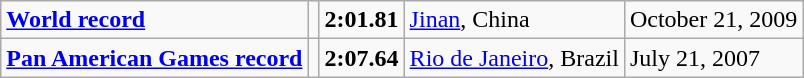<table class="wikitable">
<tr>
<td><strong><a href='#'>World record</a></strong></td>
<td></td>
<td><strong>2:01.81</strong></td>
<td><a href='#'>Jinan</a>, China</td>
<td>October 21, 2009</td>
</tr>
<tr>
<td><strong><a href='#'>Pan American Games record</a></strong></td>
<td></td>
<td><strong>2:07.64</strong></td>
<td><a href='#'>Rio de Janeiro</a>, Brazil</td>
<td>July 21, 2007</td>
</tr>
</table>
